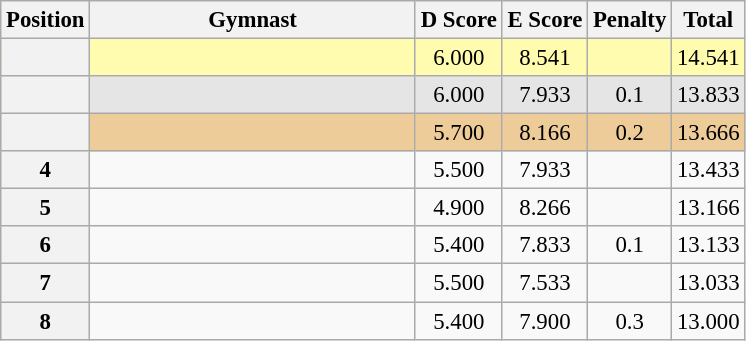<table class="wikitable sortable" style="text-align:center; font-size:95%">
<tr>
<th scope=col>Position</th>
<th scope=col width="210">Gymnast</th>
<th scope=col>D Score</th>
<th scope=col>E Score</th>
<th scope=col>Penalty</th>
<th scope=col>Total</th>
</tr>
<tr bgcolor=fffcaf>
<th scope=row></th>
<td align="left"></td>
<td>6.000</td>
<td>8.541</td>
<td></td>
<td>14.541</td>
</tr>
<tr bgcolor=e5e5e5>
<th scope=row></th>
<td align="left"></td>
<td>6.000</td>
<td>7.933</td>
<td>0.1</td>
<td>13.833</td>
</tr>
<tr bgcolor=eecc99>
<th scope=row></th>
<td align="left"></td>
<td>5.700</td>
<td>8.166</td>
<td>0.2</td>
<td>13.666</td>
</tr>
<tr>
<th scope=row>4</th>
<td align="left"></td>
<td>5.500</td>
<td>7.933</td>
<td></td>
<td>13.433</td>
</tr>
<tr>
<th scope=row>5</th>
<td align="left"></td>
<td>4.900</td>
<td>8.266</td>
<td></td>
<td>13.166</td>
</tr>
<tr>
<th scope=row>6</th>
<td align="left"></td>
<td>5.400</td>
<td>7.833</td>
<td>0.1</td>
<td>13.133</td>
</tr>
<tr>
<th scope=row>7</th>
<td align="left"></td>
<td>5.500</td>
<td>7.533</td>
<td></td>
<td>13.033</td>
</tr>
<tr>
<th scope=row>8</th>
<td align="left"></td>
<td>5.400</td>
<td>7.900</td>
<td>0.3</td>
<td>13.000</td>
</tr>
</table>
